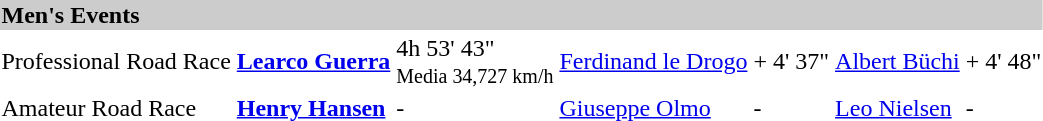<table>
<tr bgcolor="#cccccc">
<td colspan=7><strong>Men's Events</strong></td>
</tr>
<tr>
<td>Professional Road Race<br></td>
<td><strong><a href='#'>Learco Guerra</a></strong><br><small></small></td>
<td>4h 53' 43"<br><small>Media 34,727 km/h</small></td>
<td><a href='#'>Ferdinand le Drogo</a><br><small></small></td>
<td>+ 4' 37"</td>
<td><a href='#'>Albert Büchi</a><br><small></small></td>
<td>+ 4' 48"</td>
</tr>
<tr>
<td>Amateur Road Race</td>
<td><strong><a href='#'>Henry Hansen</a></strong><br><small></small></td>
<td>-</td>
<td><a href='#'>Giuseppe Olmo</a><br><small></small></td>
<td>-</td>
<td><a href='#'>Leo Nielsen</a><br><small></small></td>
<td>-</td>
</tr>
<tr>
</tr>
</table>
